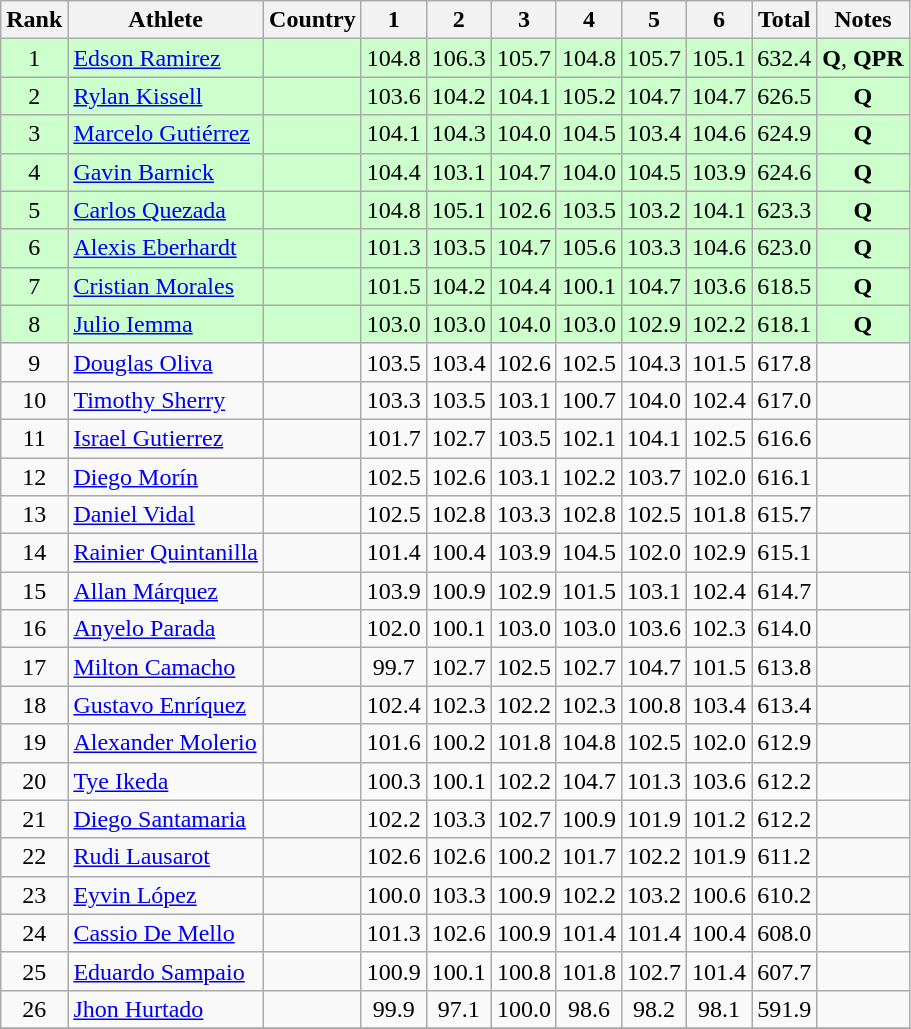<table class="wikitable sortable" style="text-align:center">
<tr>
<th>Rank</th>
<th>Athlete</th>
<th>Country</th>
<th>1</th>
<th>2</th>
<th>3</th>
<th>4</th>
<th>5</th>
<th>6</th>
<th>Total</th>
<th>Notes</th>
</tr>
<tr bgcolor=#ccffcc>
<td>1</td>
<td align=left><a href='#'>Edson Ramirez</a></td>
<td align=left></td>
<td>104.8</td>
<td>106.3</td>
<td>105.7</td>
<td>104.8</td>
<td>105.7</td>
<td>105.1</td>
<td>632.4</td>
<td><strong>Q</strong>, <strong>QPR</strong></td>
</tr>
<tr bgcolor=#ccffcc>
<td>2</td>
<td align=left><a href='#'>Rylan Kissell</a></td>
<td align=left></td>
<td>103.6</td>
<td>104.2</td>
<td>104.1</td>
<td>105.2</td>
<td>104.7</td>
<td>104.7</td>
<td>626.5</td>
<td><strong>Q</strong></td>
</tr>
<tr bgcolor=#ccffcc>
<td>3</td>
<td align=left><a href='#'>Marcelo Gutiérrez</a></td>
<td align=left></td>
<td>104.1</td>
<td>104.3</td>
<td>104.0</td>
<td>104.5</td>
<td>103.4</td>
<td>104.6</td>
<td>624.9</td>
<td><strong>Q</strong></td>
</tr>
<tr bgcolor=#ccffcc>
<td>4</td>
<td align=left><a href='#'>Gavin Barnick</a></td>
<td align=left></td>
<td>104.4</td>
<td>103.1</td>
<td>104.7</td>
<td>104.0</td>
<td>104.5</td>
<td>103.9</td>
<td>624.6</td>
<td><strong>Q</strong></td>
</tr>
<tr bgcolor=#ccffcc>
<td>5</td>
<td align=left><a href='#'>Carlos Quezada</a></td>
<td align=left></td>
<td>104.8</td>
<td>105.1</td>
<td>102.6</td>
<td>103.5</td>
<td>103.2</td>
<td>104.1</td>
<td>623.3</td>
<td><strong>Q</strong></td>
</tr>
<tr bgcolor=#ccffcc>
<td>6</td>
<td align=left><a href='#'>Alexis Eberhardt</a></td>
<td align=left></td>
<td>101.3</td>
<td>103.5</td>
<td>104.7</td>
<td>105.6</td>
<td>103.3</td>
<td>104.6</td>
<td>623.0</td>
<td><strong>Q</strong></td>
</tr>
<tr bgcolor=#ccffcc>
<td>7</td>
<td align=left><a href='#'>Cristian Morales</a></td>
<td align=left></td>
<td>101.5</td>
<td>104.2</td>
<td>104.4</td>
<td>100.1</td>
<td>104.7</td>
<td>103.6</td>
<td>618.5</td>
<td><strong>Q</strong></td>
</tr>
<tr bgcolor=#ccffcc>
<td>8</td>
<td align=left><a href='#'>Julio Iemma</a></td>
<td align=left></td>
<td>103.0</td>
<td>103.0</td>
<td>104.0</td>
<td>103.0</td>
<td>102.9</td>
<td>102.2</td>
<td>618.1</td>
<td><strong>Q</strong></td>
</tr>
<tr>
<td>9</td>
<td align=left><a href='#'>Douglas Oliva</a></td>
<td align=left></td>
<td>103.5</td>
<td>103.4</td>
<td>102.6</td>
<td>102.5</td>
<td>104.3</td>
<td>101.5</td>
<td>617.8</td>
<td></td>
</tr>
<tr>
<td>10</td>
<td align=left><a href='#'>Timothy Sherry</a></td>
<td align=left></td>
<td>103.3</td>
<td>103.5</td>
<td>103.1</td>
<td>100.7</td>
<td>104.0</td>
<td>102.4</td>
<td>617.0</td>
<td></td>
</tr>
<tr>
<td>11</td>
<td align=left><a href='#'>Israel Gutierrez</a></td>
<td align=left></td>
<td>101.7</td>
<td>102.7</td>
<td>103.5</td>
<td>102.1</td>
<td>104.1</td>
<td>102.5</td>
<td>616.6</td>
<td></td>
</tr>
<tr>
<td>12</td>
<td align=left><a href='#'>Diego Morín</a></td>
<td align=left></td>
<td>102.5</td>
<td>102.6</td>
<td>103.1</td>
<td>102.2</td>
<td>103.7</td>
<td>102.0</td>
<td>616.1</td>
<td></td>
</tr>
<tr>
<td>13</td>
<td align=left><a href='#'>Daniel Vidal</a></td>
<td align=left></td>
<td>102.5</td>
<td>102.8</td>
<td>103.3</td>
<td>102.8</td>
<td>102.5</td>
<td>101.8</td>
<td>615.7</td>
<td></td>
</tr>
<tr>
<td>14</td>
<td align=left><a href='#'>Rainier Quintanilla</a></td>
<td align=left></td>
<td>101.4</td>
<td>100.4</td>
<td>103.9</td>
<td>104.5</td>
<td>102.0</td>
<td>102.9</td>
<td>615.1</td>
<td></td>
</tr>
<tr>
<td>15</td>
<td align=left><a href='#'>Allan Márquez</a></td>
<td align=left></td>
<td>103.9</td>
<td>100.9</td>
<td>102.9</td>
<td>101.5</td>
<td>103.1</td>
<td>102.4</td>
<td>614.7</td>
<td></td>
</tr>
<tr>
<td>16</td>
<td align=left><a href='#'>Anyelo Parada</a></td>
<td align=left></td>
<td>102.0</td>
<td>100.1</td>
<td>103.0</td>
<td>103.0</td>
<td>103.6</td>
<td>102.3</td>
<td>614.0</td>
<td></td>
</tr>
<tr>
<td>17</td>
<td align=left><a href='#'>Milton Camacho</a></td>
<td align=left></td>
<td>99.7</td>
<td>102.7</td>
<td>102.5</td>
<td>102.7</td>
<td>104.7</td>
<td>101.5</td>
<td>613.8</td>
<td></td>
</tr>
<tr>
<td>18</td>
<td align=left><a href='#'>Gustavo Enríquez</a></td>
<td align=left></td>
<td>102.4</td>
<td>102.3</td>
<td>102.2</td>
<td>102.3</td>
<td>100.8</td>
<td>103.4</td>
<td>613.4</td>
<td></td>
</tr>
<tr>
<td>19</td>
<td align=left><a href='#'>Alexander Molerio</a></td>
<td align=left></td>
<td>101.6</td>
<td>100.2</td>
<td>101.8</td>
<td>104.8</td>
<td>102.5</td>
<td>102.0</td>
<td>612.9</td>
<td></td>
</tr>
<tr>
<td>20</td>
<td align=left><a href='#'>Tye Ikeda</a></td>
<td align=left></td>
<td>100.3</td>
<td>100.1</td>
<td>102.2</td>
<td>104.7</td>
<td>101.3</td>
<td>103.6</td>
<td>612.2</td>
<td></td>
</tr>
<tr>
<td>21</td>
<td align=left><a href='#'>Diego Santamaria</a></td>
<td align=left></td>
<td>102.2</td>
<td>103.3</td>
<td>102.7</td>
<td>100.9</td>
<td>101.9</td>
<td>101.2</td>
<td>612.2</td>
<td></td>
</tr>
<tr>
<td>22</td>
<td align=left><a href='#'>Rudi Lausarot</a></td>
<td align=left></td>
<td>102.6</td>
<td>102.6</td>
<td>100.2</td>
<td>101.7</td>
<td>102.2</td>
<td>101.9</td>
<td>611.2</td>
<td></td>
</tr>
<tr>
<td>23</td>
<td align=left><a href='#'>Eyvin López</a></td>
<td align=left></td>
<td>100.0</td>
<td>103.3</td>
<td>100.9</td>
<td>102.2</td>
<td>103.2</td>
<td>100.6</td>
<td>610.2</td>
<td></td>
</tr>
<tr>
<td>24</td>
<td align=left><a href='#'>Cassio De Mello</a></td>
<td align=left></td>
<td>101.3</td>
<td>102.6</td>
<td>100.9</td>
<td>101.4</td>
<td>101.4</td>
<td>100.4</td>
<td>608.0</td>
<td></td>
</tr>
<tr>
<td>25</td>
<td align=left><a href='#'>Eduardo Sampaio</a></td>
<td align=left></td>
<td>100.9</td>
<td>100.1</td>
<td>100.8</td>
<td>101.8</td>
<td>102.7</td>
<td>101.4</td>
<td>607.7</td>
<td></td>
</tr>
<tr>
<td>26</td>
<td align=left><a href='#'>Jhon Hurtado</a></td>
<td align=left></td>
<td>99.9</td>
<td>97.1</td>
<td>100.0</td>
<td>98.6</td>
<td>98.2</td>
<td>98.1</td>
<td>591.9</td>
<td></td>
</tr>
<tr>
</tr>
</table>
